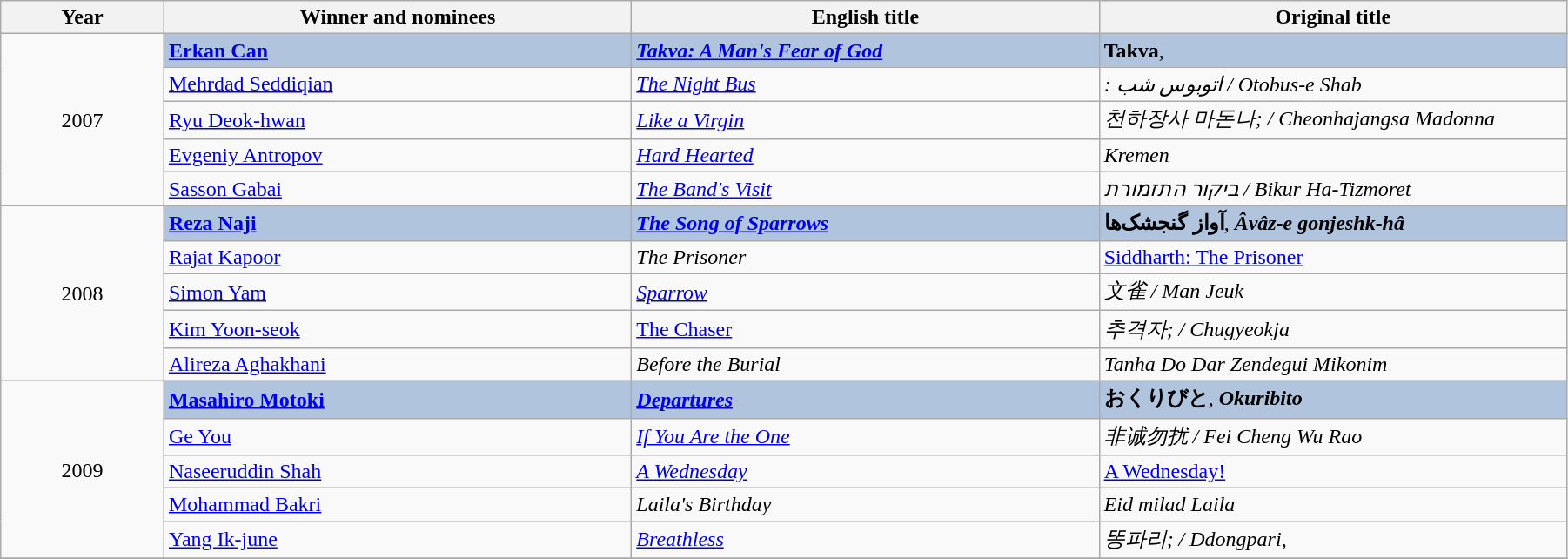<table class="wikitable" width="95%" cellpadding="5">
<tr>
<th width="100"><strong>Year</strong></th>
<th width="300"><strong>Winner and nominees</strong></th>
<th width="300"><strong>English title</strong></th>
<th width="300"><strong>Original title</strong></th>
</tr>
<tr>
<td rowspan="5" style="text-align:center;">2007</td>
<td style="background:#B0C4DE;"> <strong><a href='#'>Erkan Can</a> </strong></td>
<td style="background:#B0C4DE;"><strong><em><a href='#'>Takva: A Man's Fear of God</a></em></strong></td>
<td style="background:#B0C4DE;"><strong>Takva</strong>,</td>
</tr>
<tr>
<td> <a href='#'>Mehrdad Seddiqian</a></td>
<td><em><a href='#'>The Night Bus</a></em></td>
<td><em>: اتوبوس شب /  Otobus-e Shab</em></td>
</tr>
<tr>
<td> <a href='#'>Ryu Deok-hwan</a></td>
<td><em><a href='#'>Like a Virgin</a></em></td>
<td><em>천하장사 마돈나; / Cheonhajangsa Madonna</em></td>
</tr>
<tr>
<td> <a href='#'>Evgeniy Antropov</a></td>
<td><em><a href='#'>Hard Hearted</a></em></td>
<td><em>Kremen</em></td>
</tr>
<tr>
<td> <a href='#'>Sasson Gabai</a></td>
<td><em><a href='#'>The Band's Visit</a></em></td>
<td><em> ביקור התזמורת / Bikur Ha-Tizmoret</em></td>
</tr>
<tr>
<td rowspan="5" style="text-align:center;">2008</td>
<td style="background:#B0C4DE;"> <strong><a href='#'>Reza Naji</a></strong></td>
<td style="background:#B0C4DE;"><strong><em><a href='#'>The Song of Sparrows</a></em></strong></td>
<td style="background:#B0C4DE;"><strong>  آواز گنجشک‌ها</strong>, <strong><em>Âvâz-e gonjeshk-hâ</em></strong></td>
</tr>
<tr>
<td> <a href='#'>Rajat Kapoor</a></td>
<td><em>The Prisoner</em></td>
<td><a href='#'>Siddharth: The Prisoner</a></td>
</tr>
<tr>
<td> <a href='#'>Simon Yam</a></td>
<td><em><a href='#'>Sparrow</a></em></td>
<td><em> 文雀 / Man Jeuk</em></td>
</tr>
<tr>
<td> <a href='#'>Kim Yoon-seok</a></td>
<td><a href='#'>The Chaser</a></td>
<td><em> 추격자; / Chugyeokja</em></td>
</tr>
<tr>
<td> <a href='#'>Alireza Aghakhani</a></td>
<td><em>Before the Burial</em></td>
<td><em>Tanha Do Dar Zendegui Mikonim</em></td>
</tr>
<tr>
<td rowspan="5" style="text-align:center;">2009</td>
<td style="background:#B0C4DE;"> <strong><a href='#'>Masahiro Motoki</a></strong></td>
<td style="background:#B0C4DE;"><strong><em><a href='#'>Departures</a></em></strong></td>
<td style="background:#B0C4DE;"><strong> おくりびと</strong>, <strong><em> Okuribito</em></strong></td>
</tr>
<tr>
<td> <a href='#'>Ge You</a></td>
<td><em><a href='#'>If You Are the One</a></em></td>
<td><em>  非诚勿扰 / Fei Cheng Wu Rao</em></td>
</tr>
<tr>
<td> <a href='#'>Naseeruddin Shah</a></td>
<td><em><a href='#'>A Wednesday</a></em></td>
<td><a href='#'>A Wednesday!</a></td>
</tr>
<tr>
<td>  <a href='#'>Mohammad Bakri</a></td>
<td><em>Laila's Birthday</em></td>
<td><em>Eid milad Laila</em></td>
</tr>
<tr>
<td> <a href='#'>Yang Ik-june</a></td>
<td><em><a href='#'>Breathless</a> </em></td>
<td><em> 똥파리; / Ddongpari</em>,</td>
</tr>
<tr>
</tr>
</table>
